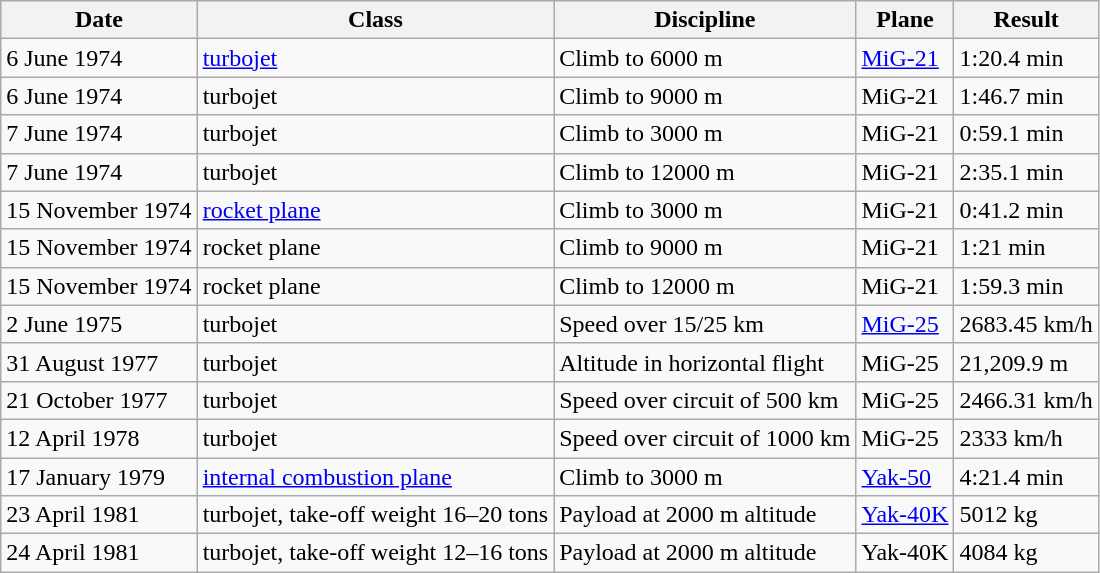<table class="wikitable">
<tr>
<th>Date</th>
<th>Class</th>
<th>Discipline</th>
<th>Plane</th>
<th>Result</th>
</tr>
<tr>
<td>6 June 1974</td>
<td><a href='#'>turbojet</a></td>
<td>Climb to 6000 m</td>
<td><a href='#'>MiG-21</a></td>
<td>1:20.4 min</td>
</tr>
<tr>
<td>6 June 1974</td>
<td>turbojet</td>
<td>Climb to 9000 m</td>
<td>MiG-21</td>
<td>1:46.7 min</td>
</tr>
<tr>
<td>7 June 1974</td>
<td>turbojet</td>
<td>Climb to 3000 m</td>
<td>MiG-21</td>
<td>0:59.1 min</td>
</tr>
<tr>
<td>7 June 1974</td>
<td>turbojet</td>
<td>Climb to 12000 m</td>
<td>MiG-21</td>
<td>2:35.1 min</td>
</tr>
<tr>
<td>15 November 1974</td>
<td><a href='#'>rocket plane</a></td>
<td>Climb to 3000 m</td>
<td>MiG-21</td>
<td>0:41.2 min</td>
</tr>
<tr>
<td>15 November 1974</td>
<td>rocket plane</td>
<td>Climb to 9000 m</td>
<td>MiG-21</td>
<td>1:21 min</td>
</tr>
<tr>
<td>15 November 1974</td>
<td>rocket plane</td>
<td>Climb to 12000 m</td>
<td>MiG-21</td>
<td>1:59.3 min</td>
</tr>
<tr>
<td>2 June 1975</td>
<td>turbojet</td>
<td>Speed over 15/25 km</td>
<td><a href='#'>MiG-25</a></td>
<td>2683.45 km/h</td>
</tr>
<tr>
<td>31 August 1977</td>
<td>turbojet</td>
<td>Altitude in horizontal flight</td>
<td>MiG-25</td>
<td>21,209.9 m</td>
</tr>
<tr>
<td>21 October 1977</td>
<td>turbojet</td>
<td>Speed over circuit of 500 km</td>
<td>MiG-25</td>
<td>2466.31 km/h</td>
</tr>
<tr>
<td>12 April 1978</td>
<td>turbojet</td>
<td>Speed over circuit of 1000 km</td>
<td>MiG-25</td>
<td>2333 km/h</td>
</tr>
<tr>
<td>17 January 1979</td>
<td><a href='#'>internal combustion plane</a></td>
<td>Climb to 3000 m</td>
<td><a href='#'>Yak-50</a></td>
<td>4:21.4 min</td>
</tr>
<tr>
<td>23 April 1981</td>
<td>turbojet, take-off weight 16–20 tons</td>
<td>Payload at 2000 m altitude</td>
<td><a href='#'>Yak-40K</a></td>
<td>5012 kg</td>
</tr>
<tr>
<td>24 April 1981</td>
<td>turbojet, take-off weight 12–16 tons</td>
<td>Payload at 2000 m altitude</td>
<td>Yak-40K</td>
<td>4084 kg</td>
</tr>
</table>
